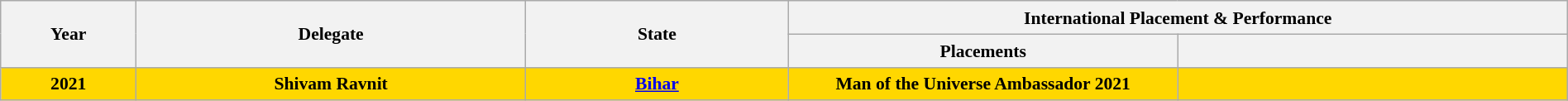<table class="wikitable" style="text-align:center; line-height:20px; font-size:90%; width:100%;">
<tr>
<th rowspan="2"  width=100px>Year</th>
<th rowspan="2"  width=300px>Delegate</th>
<th rowspan="2"  width=200px>State</th>
<th colspan="2"  width=100px>International Placement & Performance</th>
</tr>
<tr>
<th width=300px>Placements</th>
<th width=300px></th>
</tr>
<tr style="background-color:gold; font-weight: bold">
<td>2021</td>
<td>Shivam Ravnit</td>
<td><a href='#'>Bihar</a></td>
<td>Man of the Universe Ambassador 2021</td>
<td style="background:;"></td>
</tr>
</table>
